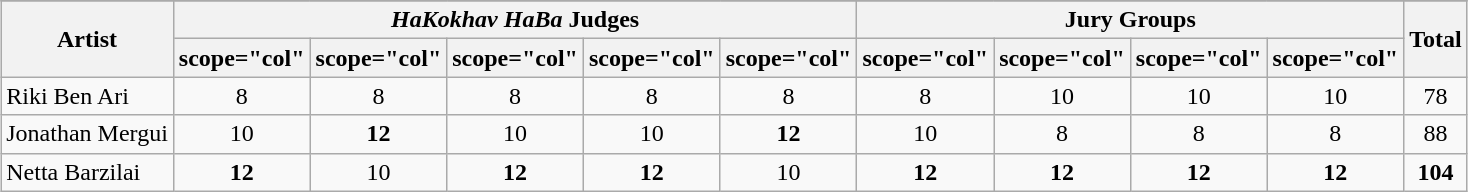<table class="sortable wikitable" style="margin: 1em auto 1em auto; text-align:center; font-size:100%;">
<tr>
</tr>
<tr>
<th rowspan="2">Artist</th>
<th colspan="5"><em>HaKokhav HaBa</em> Judges</th>
<th colspan="4">Jury Groups</th>
<th rowspan="2">Total</th>
</tr>
<tr>
<th>scope="col" </th>
<th>scope="col" </th>
<th>scope="col" </th>
<th>scope="col" </th>
<th>scope="col" </th>
<th>scope="col" </th>
<th>scope="col" </th>
<th>scope="col" </th>
<th>scope="col" </th>
</tr>
<tr>
<td align="left">Riki Ben Ari</td>
<td>8</td>
<td>8</td>
<td>8</td>
<td>8</td>
<td>8</td>
<td>8</td>
<td>10</td>
<td>10</td>
<td>10</td>
<td>78</td>
</tr>
<tr>
<td align="left">Jonathan Mergui</td>
<td>10</td>
<td><strong>12</strong></td>
<td>10</td>
<td>10</td>
<td><strong>12</strong></td>
<td>10</td>
<td>8</td>
<td>8</td>
<td>8</td>
<td>88</td>
</tr>
<tr>
<td align="left">Netta Barzilai</td>
<td><strong>12</strong></td>
<td>10</td>
<td><strong>12</strong></td>
<td><strong>12</strong></td>
<td>10</td>
<td><strong>12</strong></td>
<td><strong>12</strong></td>
<td><strong>12</strong></td>
<td><strong>12</strong></td>
<td><strong>104</strong></td>
</tr>
</table>
